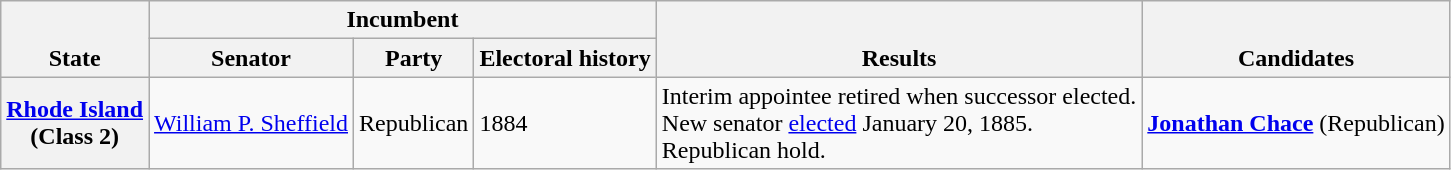<table class=wikitable>
<tr valign=bottom>
<th rowspan=2>State</th>
<th colspan=3>Incumbent</th>
<th rowspan=2>Results</th>
<th rowspan=2>Candidates</th>
</tr>
<tr valign=bottom>
<th>Senator</th>
<th>Party</th>
<th>Electoral history</th>
</tr>
<tr>
<th><a href='#'>Rhode Island</a><br>(Class 2)</th>
<td><a href='#'>William P. Sheffield</a></td>
<td>Republican</td>
<td nowrap>1884 </td>
<td>Interim appointee retired when successor elected.<br>New senator <a href='#'>elected</a> January 20, 1885.<br>Republican hold.</td>
<td nowrap> <strong><a href='#'>Jonathan Chace</a></strong> (Republican)<br></td>
</tr>
</table>
